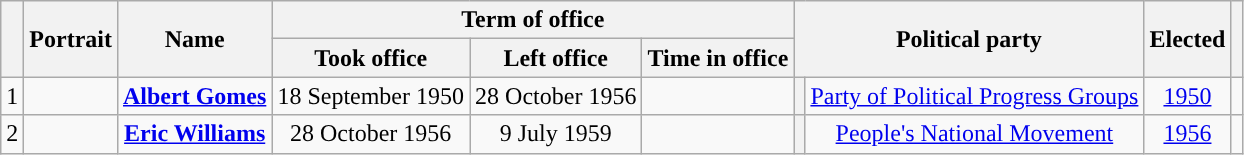<table class="wikitable" style="text-align:center">
<tr>
<th rowspan=2 scope="col"></th>
<th rowspan=2 scope="col">Portrait</th>
<th rowspan=2 scope="col">Name<br></th>
<th colspan=3 scope="col">Term of office</th>
<th colspan=2 rowspan=2 scope="col">Political party</th>
<th rowspan=2 scope="col">Elected</th>
<th rowspan=2 scope="col"></th>
</tr>
<tr>
<th scope="col">Took office</th>
<th scope="col">Left office</th>
<th scope="col">Time in office</th>
</tr>
<tr>
<td>1</td>
<td></td>
<td><strong><a href='#'>Albert Gomes</a></strong><br></td>
<td>18 September 1950</td>
<td>28 October 1956</td>
<td></td>
<th style="background:"></th>
<td><a href='#'>Party of Political Progress Groups</a></td>
<td><a href='#'>1950</a></td>
<td></td>
</tr>
<tr>
<td>2</td>
<td></td>
<td><strong><a href='#'>Eric Williams</a></strong><br></td>
<td>28 October 1956</td>
<td>9 July 1959</td>
<td></td>
<th style="background:"></th>
<td><a href='#'>People's National Movement</a></td>
<td><a href='#'>1956</a></td>
<td></td>
</tr>
</table>
